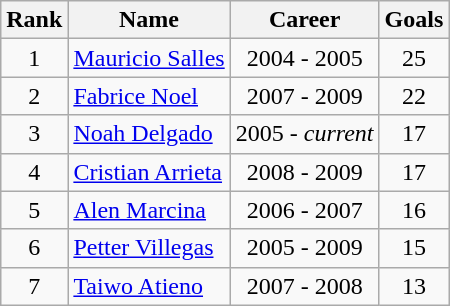<table class="wikitable" style="text-align:center">
<tr>
<th>Rank</th>
<th>Name</th>
<th>Career</th>
<th>Goals</th>
</tr>
<tr>
<td>1</td>
<td style="text-align:left;"> <a href='#'>Mauricio Salles</a></td>
<td>2004 - 2005</td>
<td>25</td>
</tr>
<tr>
<td>2</td>
<td style="text-align:left;"> <a href='#'>Fabrice Noel</a></td>
<td>2007 - 2009</td>
<td>22</td>
</tr>
<tr>
<td>3</td>
<td style="text-align:left;"> <a href='#'>Noah Delgado</a></td>
<td>2005 - <em>current</em></td>
<td>17</td>
</tr>
<tr>
<td>4</td>
<td style="text-align:left;"> <a href='#'>Cristian Arrieta</a></td>
<td>2008 - 2009</td>
<td>17</td>
</tr>
<tr>
<td>5</td>
<td style="text-align:left;"> <a href='#'>Alen Marcina</a></td>
<td>2006 - 2007</td>
<td>16</td>
</tr>
<tr>
<td>6</td>
<td style="text-align:left;"> <a href='#'>Petter Villegas</a></td>
<td>2005 - 2009</td>
<td>15</td>
</tr>
<tr>
<td>7</td>
<td style="text-align:left;"> <a href='#'>Taiwo Atieno</a></td>
<td>2007 - 2008</td>
<td>13</td>
</tr>
</table>
